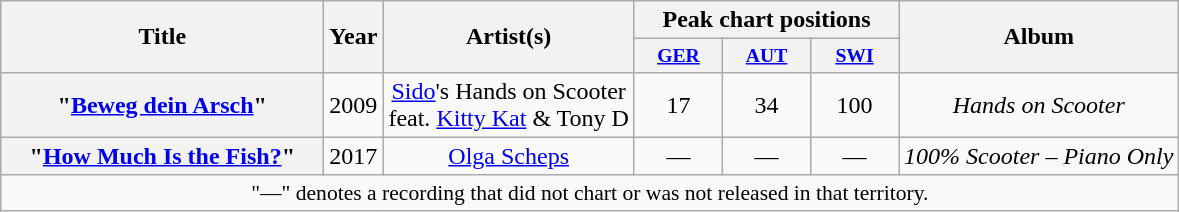<table class="wikitable plainrowheaders" style="text-align:center;" border="1">
<tr>
<th scope="col" rowspan="2" style="width:13em;">Title</th>
<th scope="col" rowspan="2">Year</th>
<th scope="col" rowspan="2">Artist(s)</th>
<th scope="col" colspan="3">Peak chart positions</th>
<th scope="col" rowspan="2">Album</th>
</tr>
<tr>
<th style="width:4em;font-size:82%"><a href='#'>GER</a><br></th>
<th style="width:4em;font-size:82%"><a href='#'>AUT</a><br></th>
<th style="width:4em;font-size:82%"><a href='#'>SWI</a><br></th>
</tr>
<tr>
<th scope="row">"<a href='#'>Beweg dein Arsch</a>"</th>
<td>2009</td>
<td><a href='#'>Sido</a>'s Hands on Scooter <br>feat. <a href='#'>Kitty Kat</a> & Tony D</td>
<td>17</td>
<td>34</td>
<td>100</td>
<td><em>Hands on Scooter</em></td>
</tr>
<tr>
<th scope="row">"<a href='#'>How Much Is the Fish?</a>"</th>
<td>2017</td>
<td><a href='#'>Olga Scheps</a></td>
<td>—</td>
<td>—</td>
<td>—</td>
<td><em>100% Scooter – Piano Only</em></td>
</tr>
<tr>
<td colspan="7" style="font-size:90%">"—" denotes a recording that did not chart or was not released in that territory.</td>
</tr>
</table>
